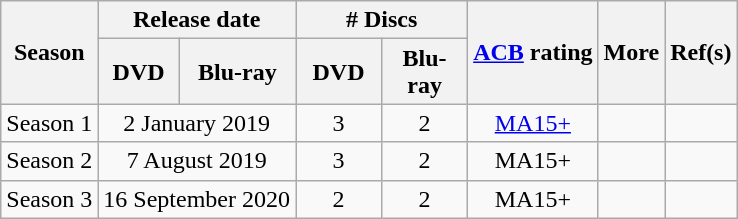<table class="wikitable">
<tr>
<th rowspan="2">Season</th>
<th colspan="2">Release date </th>
<th colspan="2"># Discs</th>
<th rowspan="2"><a href='#'>ACB</a> rating</th>
<th rowspan="2">More</th>
<th rowspan="2">Ref(s)</th>
</tr>
<tr>
<th>DVD </th>
<th>Blu-ray </th>
<th width="50">DVD</th>
<th width="50">Blu-ray</th>
</tr>
<tr>
<td>Season 1</td>
<td align="center" colspan="2">2 January 2019</td>
<td align="center">3</td>
<td align="center">2</td>
<td align="center"><a href='#'>MA15+</a></td>
<td><br></td>
<td align="center"></td>
</tr>
<tr>
<td>Season 2</td>
<td align="center" colspan="2">7 August 2019</td>
<td align="center">3</td>
<td align="center">2</td>
<td align="center">MA15+</td>
<td><br></td>
<td align="center"></td>
</tr>
<tr>
<td>Season 3</td>
<td align="center" colspan="2">16 September 2020</td>
<td align="center">2</td>
<td align="center">2</td>
<td align="center">MA15+</td>
<td><br></td>
<td align="center"></td>
</tr>
</table>
